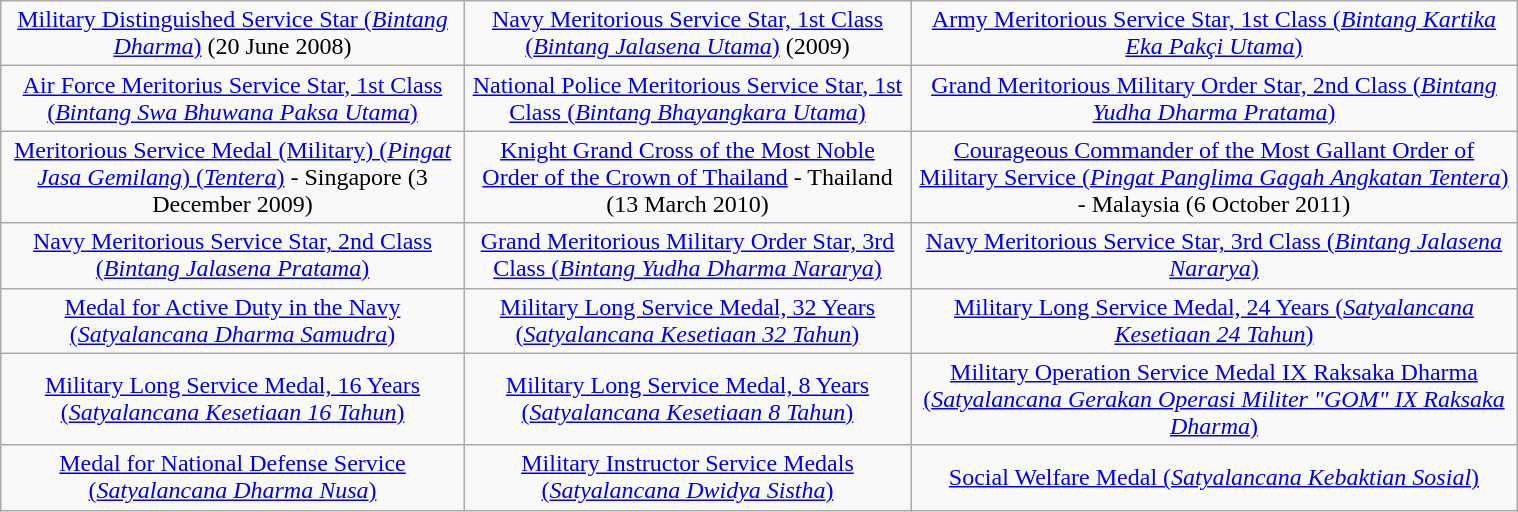<table class="wikitable" width="80%" style="margin:1em auto; text-align:center;">
<tr>
<td colspan="1"><a href='#'>Military Distinguished Service Star (<em>Bintang Dharma</em>)</a> (20 June 2008)</td>
<td colspan="1"><a href='#'>Navy Meritorious Service Star, 1st Class (<em>Bintang Jalasena Utama</em>)</a> (2009)</td>
<td colspan="1"><a href='#'>Army Meritorious Service Star, 1st Class (<em>Bintang Kartika Eka Pakçi Utama</em>)</a></td>
</tr>
<tr>
<td colspan="1"><a href='#'>Air Force Meritorius Service Star, 1st Class (<em>Bintang Swa Bhuwana Paksa Utama</em>)</a></td>
<td colspan="1"><a href='#'>National Police Meritorious Service Star, 1st Class (<em>Bintang Bhayangkara Utama</em>)</a></td>
<td colspan="1"><a href='#'>Grand Meritorious Military Order Star, 2nd Class (<em>Bintang Yudha Dharma Pratama</em>)</a></td>
</tr>
<tr>
<td colspan="1"><a href='#'>Meritorious Service Medal (Military) (<em>Pingat Jasa Gemilang</em>) (<em>Tentera</em>)</a> - Singapore (3 December 2009)</td>
<td colspan="1"><a href='#'>Knight Grand Cross of the Most Noble Order of the Crown of Thailand</a> - Thailand (13 March 2010)</td>
<td colspan="1"><a href='#'>Courageous Commander of the Most Gallant Order of Military Service (<em>Pingat Panglima Gagah Angkatan Tentera</em>)</a> - Malaysia (6 October 2011)</td>
</tr>
<tr>
<td colspan="1"><a href='#'>Navy Meritorious Service Star, 2nd Class (<em>Bintang Jalasena Pratama</em>)</a></td>
<td colspan="1"><a href='#'>Grand Meritorious Military Order Star, 3rd Class (<em>Bintang Yudha Dharma Nararya</em>)</a></td>
<td colspan="1"><a href='#'>Navy Meritorious Service Star, 3rd Class (<em>Bintang Jalasena Nararya</em>)</a></td>
</tr>
<tr>
<td colspan="1"><a href='#'>Medal for Active Duty in the Navy (<em>Satyalancana Dharma Samudra</em>)</a></td>
<td colspan="1"><a href='#'>Military Long Service Medal, 32 Years (<em>Satyalancana Kesetiaan 32 Tahun</em>)</a></td>
<td colspan="1"><a href='#'>Military Long Service Medal, 24 Years (<em>Satyalancana Kesetiaan 24 Tahun</em>)</a></td>
</tr>
<tr>
<td colspan="1"><a href='#'>Military Long Service Medal, 16 Years (<em>Satyalancana Kesetiaan 16 Tahun</em>)</a></td>
<td colspan="1"><a href='#'>Military Long Service Medal, 8 Years (<em>Satyalancana Kesetiaan 8 Tahun</em>)</a></td>
<td colspan="1"><a href='#'>Military Operation Service Medal IX Raksaka Dharma (<em>Satyalancana Gerakan Operasi Militer "GOM" IX Raksaka Dharma</em>)</a></td>
</tr>
<tr>
<td colspan="1"><a href='#'>Medal for National Defense Service (<em>Satyalancana Dharma Nusa</em>)</a></td>
<td colspan="1"><a href='#'>Military Instructor Service Medals (<em>Satyalancana Dwidya Sistha</em>)</a></td>
<td colspan="1"><a href='#'>Social Welfare Medal (<em>Satyalancana Kebaktian Sosial</em>)</a></td>
</tr>
</table>
